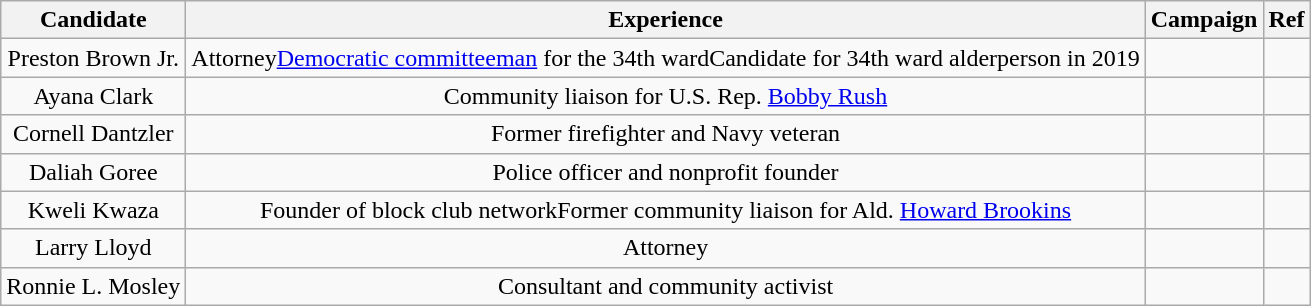<table class="wikitable" style="text-align:center">
<tr>
<th>Candidate</th>
<th>Experience</th>
<th>Campaign</th>
<th>Ref</th>
</tr>
<tr>
<td>Preston Brown Jr.</td>
<td>Attorney<a href='#'>Democratic committeeman</a> for the 34th wardCandidate for 34th ward alderperson in 2019</td>
<td></td>
<td></td>
</tr>
<tr>
<td>Ayana Clark</td>
<td>Community liaison for U.S. Rep. <a href='#'>Bobby Rush</a></td>
<td></td>
<td></td>
</tr>
<tr>
<td>Cornell Dantzler</td>
<td>Former firefighter and Navy veteran</td>
<td></td>
<td></td>
</tr>
<tr>
<td>Daliah Goree</td>
<td>Police officer and nonprofit founder</td>
<td></td>
<td></td>
</tr>
<tr>
<td>Kweli Kwaza</td>
<td>Founder of block club networkFormer community liaison for Ald. <a href='#'>Howard Brookins</a></td>
<td></td>
<td></td>
</tr>
<tr>
<td>Larry Lloyd</td>
<td>Attorney</td>
<td></td>
<td></td>
</tr>
<tr>
<td>Ronnie L. Mosley</td>
<td>Consultant and community activist</td>
<td></td>
<td></td>
</tr>
</table>
